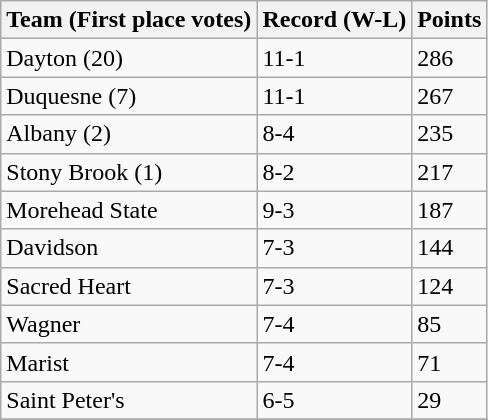<table class="wikitable">
<tr>
<th>Team (First place votes)</th>
<th>Record (W-L)</th>
<th>Points</th>
</tr>
<tr>
<td>Dayton (20)</td>
<td>11-1</td>
<td>286</td>
</tr>
<tr>
<td>Duquesne (7)</td>
<td>11-1</td>
<td>267</td>
</tr>
<tr>
<td>Albany (2)</td>
<td>8-4</td>
<td>235</td>
</tr>
<tr>
<td>Stony Brook (1)</td>
<td>8-2</td>
<td>217</td>
</tr>
<tr>
<td>Morehead State</td>
<td>9-3</td>
<td>187</td>
</tr>
<tr>
<td>Davidson</td>
<td>7-3</td>
<td>144</td>
</tr>
<tr>
<td>Sacred Heart</td>
<td>7-3</td>
<td>124</td>
</tr>
<tr>
<td>Wagner</td>
<td>7-4</td>
<td>85</td>
</tr>
<tr>
<td>Marist</td>
<td>7-4</td>
<td>71</td>
</tr>
<tr>
<td>Saint Peter's</td>
<td>6-5</td>
<td>29</td>
</tr>
<tr>
</tr>
</table>
